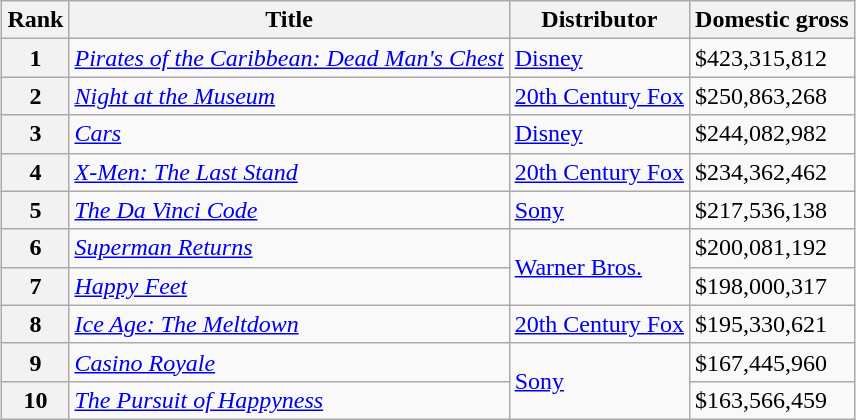<table class="wikitable" style="margin:auto; margin:auto;">
<tr>
<th>Rank</th>
<th>Title</th>
<th>Distributor</th>
<th>Domestic gross </th>
</tr>
<tr>
<th style="text-align:center;">1</th>
<td><em><a href='#'>Pirates of the Caribbean: Dead Man's Chest</a></em></td>
<td><a href='#'>Disney</a></td>
<td>$423,315,812</td>
</tr>
<tr>
<th style="text-align:center;">2</th>
<td><em><a href='#'>Night at the Museum</a></em></td>
<td><a href='#'>20th Century Fox</a></td>
<td>$250,863,268</td>
</tr>
<tr>
<th style="text-align:center;">3</th>
<td><em><a href='#'>Cars</a></em></td>
<td><a href='#'>Disney</a></td>
<td>$244,082,982</td>
</tr>
<tr>
<th style="text-align:center;">4</th>
<td><em><a href='#'>X-Men: The Last Stand</a></em></td>
<td><a href='#'>20th Century Fox</a></td>
<td>$234,362,462</td>
</tr>
<tr>
<th style="text-align:center;">5</th>
<td><em><a href='#'>The Da Vinci Code</a></em></td>
<td><a href='#'>Sony</a></td>
<td>$217,536,138</td>
</tr>
<tr>
<th style="text-align:center;">6</th>
<td><em><a href='#'>Superman Returns</a></em></td>
<td rowspan="2"><a href='#'>Warner Bros.</a></td>
<td>$200,081,192</td>
</tr>
<tr>
<th style="text-align:center;">7</th>
<td><em><a href='#'>Happy Feet</a></em></td>
<td>$198,000,317</td>
</tr>
<tr>
<th style="text-align:center;">8</th>
<td><em><a href='#'>Ice Age: The Meltdown</a></em></td>
<td><a href='#'>20th Century Fox</a></td>
<td>$195,330,621</td>
</tr>
<tr>
<th style="text-align:center;">9</th>
<td><em><a href='#'>Casino Royale</a></em></td>
<td rowspan="2"><a href='#'>Sony</a></td>
<td>$167,445,960</td>
</tr>
<tr>
<th style="text-align:center;">10</th>
<td><em><a href='#'>The Pursuit of Happyness</a></em></td>
<td>$163,566,459</td>
</tr>
</table>
